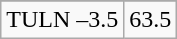<table class="wikitable">
<tr align="center">
</tr>
<tr align="center">
<td>TULN –3.5</td>
<td>63.5</td>
</tr>
</table>
